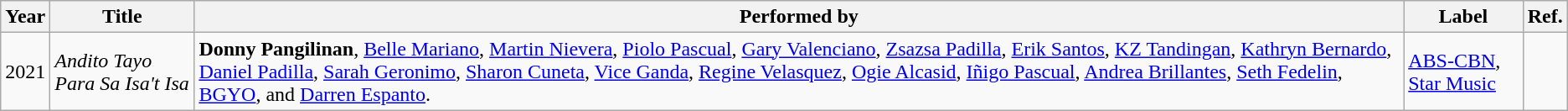<table class="wikitable">
<tr>
<th>Year</th>
<th>Title</th>
<th>Performed by</th>
<th>Label</th>
<th>Ref.</th>
</tr>
<tr>
<td>2021</td>
<td><em>Andito Tayo Para Sa Isa't Isa</em></td>
<td><strong>Donny Pangilinan</strong>, <a href='#'>Belle Mariano</a>, <a href='#'>Martin Nievera</a>, <a href='#'>Piolo Pascual</a>, <a href='#'>Gary Valenciano</a>, <a href='#'>Zsazsa Padilla</a>, <a href='#'>Erik Santos</a>, <a href='#'>KZ Tandingan</a>, <a href='#'>Kathryn Bernardo</a>, <a href='#'>Daniel Padilla</a>, <a href='#'>Sarah Geronimo</a>, <a href='#'>Sharon Cuneta</a>, <a href='#'>Vice Ganda</a>, <a href='#'>Regine Velasquez</a>, <a href='#'>Ogie Alcasid</a>, <a href='#'>Iñigo Pascual</a>, <a href='#'>Andrea Brillantes</a>, <a href='#'>Seth Fedelin</a>, <a href='#'>BGYO</a>, and <a href='#'>Darren Espanto</a>.</td>
<td><a href='#'>ABS-CBN</a>, <a href='#'>Star Music</a></td>
<td></td>
</tr>
</table>
